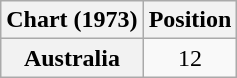<table class="wikitable plainrowheaders">
<tr>
<th scope="col">Chart (1973)</th>
<th scope="col">Position</th>
</tr>
<tr>
<th scope="row">Australia</th>
<td style="text-align:center;">12</td>
</tr>
</table>
